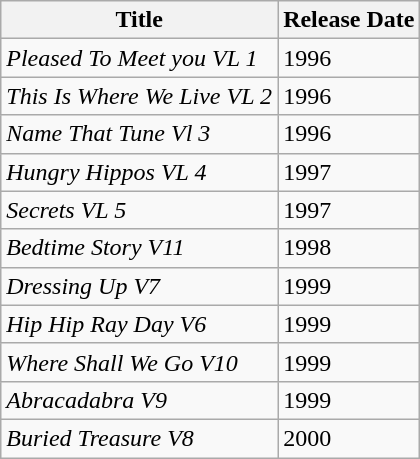<table class="wikitable">
<tr>
<th>Title</th>
<th>Release Date</th>
</tr>
<tr>
<td><em>Pleased To Meet you VL 1</em></td>
<td>1996</td>
</tr>
<tr>
<td><em>This Is Where We Live VL 2</em></td>
<td>1996</td>
</tr>
<tr>
<td><em>Name That Tune Vl 3</em></td>
<td>1996</td>
</tr>
<tr>
<td><em>Hungry Hippos VL 4</em></td>
<td>1997</td>
</tr>
<tr>
<td><em>Secrets VL 5</em></td>
<td>1997</td>
</tr>
<tr>
<td><em>Bedtime Story V11</em></td>
<td>1998</td>
</tr>
<tr>
<td><em>Dressing Up V7 </em></td>
<td>1999</td>
</tr>
<tr>
<td><em>Hip Hip Ray Day V6</em></td>
<td>1999</td>
</tr>
<tr>
<td><em>Where Shall We Go V10</em></td>
<td>1999</td>
</tr>
<tr>
<td><em>Abracadabra V9</em></td>
<td>1999</td>
</tr>
<tr>
<td><em>Buried Treasure V8</em></td>
<td>2000</td>
</tr>
</table>
